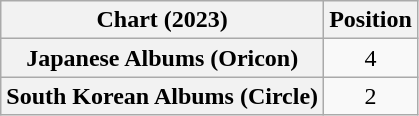<table class="wikitable sortable plainrowheaders" style="text-align:center">
<tr>
<th scope="col">Chart (2023)</th>
<th scope="col">Position</th>
</tr>
<tr>
<th scope="row">Japanese Albums (Oricon)</th>
<td>4</td>
</tr>
<tr>
<th scope="row">South Korean Albums (Circle)</th>
<td>2</td>
</tr>
</table>
